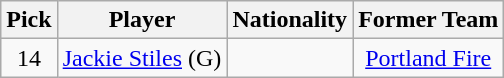<table class="wikitable">
<tr>
<th>Pick</th>
<th>Player</th>
<th>Nationality</th>
<th>Former Team</th>
</tr>
<tr align="center">
<td>14</td>
<td><a href='#'>Jackie Stiles</a> (G)</td>
<td></td>
<td><a href='#'>Portland Fire</a></td>
</tr>
</table>
